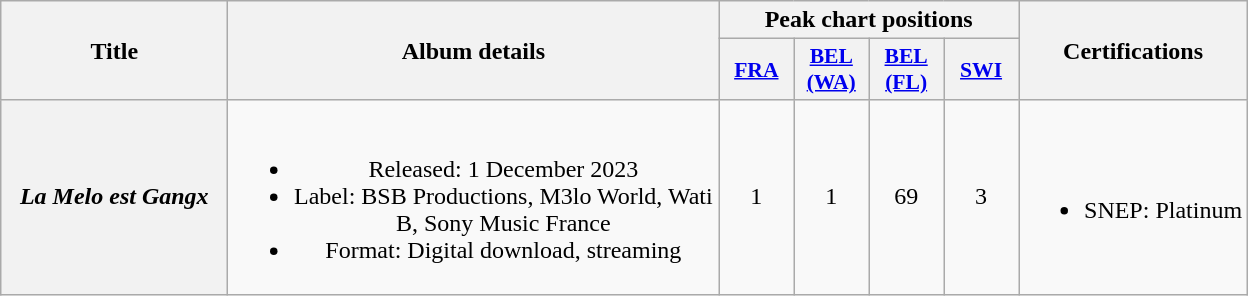<table class="wikitable plainrowheaders" style="text-align:center;" border="1">
<tr>
<th scope="col" rowspan="2" style="width:9em;">Title</th>
<th scope="col" rowspan="2" style="width:20em;">Album details</th>
<th scope="col" colspan="4">Peak chart positions</th>
<th scope="col" rowspan="2">Certifications</th>
</tr>
<tr>
<th scope="col" style="width:3em;font-size:90%"><a href='#'>FRA</a><br></th>
<th scope="col" style="width:3em;font-size:90%"><a href='#'>BEL<br>(WA)</a><br></th>
<th scope="col" style="width:3em;font-size:90%"><a href='#'>BEL<br>(FL)</a><br></th>
<th scope="col" style="width:3em;font-size:90%"><a href='#'>SWI</a><br></th>
</tr>
<tr>
<th scope="row"><em>La Melo est Gangx</em><br></th>
<td><br><ul><li>Released: 1 December 2023</li><li>Label: BSB Productions, M3lo World, Wati B, Sony Music France</li><li>Format: Digital download, streaming</li></ul></td>
<td>1</td>
<td>1</td>
<td>69</td>
<td>3</td>
<td><br><ul><li>SNEP: Platinum</li></ul></td>
</tr>
</table>
